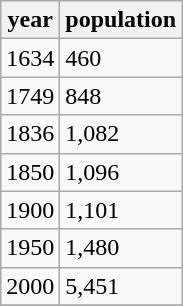<table class="wikitable">
<tr>
<th>year</th>
<th>population</th>
</tr>
<tr>
<td>1634</td>
<td>460</td>
</tr>
<tr>
<td>1749</td>
<td>848</td>
</tr>
<tr>
<td>1836</td>
<td>1,082</td>
</tr>
<tr>
<td>1850</td>
<td>1,096</td>
</tr>
<tr>
<td>1900</td>
<td>1,101</td>
</tr>
<tr>
<td>1950</td>
<td>1,480</td>
</tr>
<tr>
<td>2000</td>
<td>5,451</td>
</tr>
<tr>
</tr>
</table>
